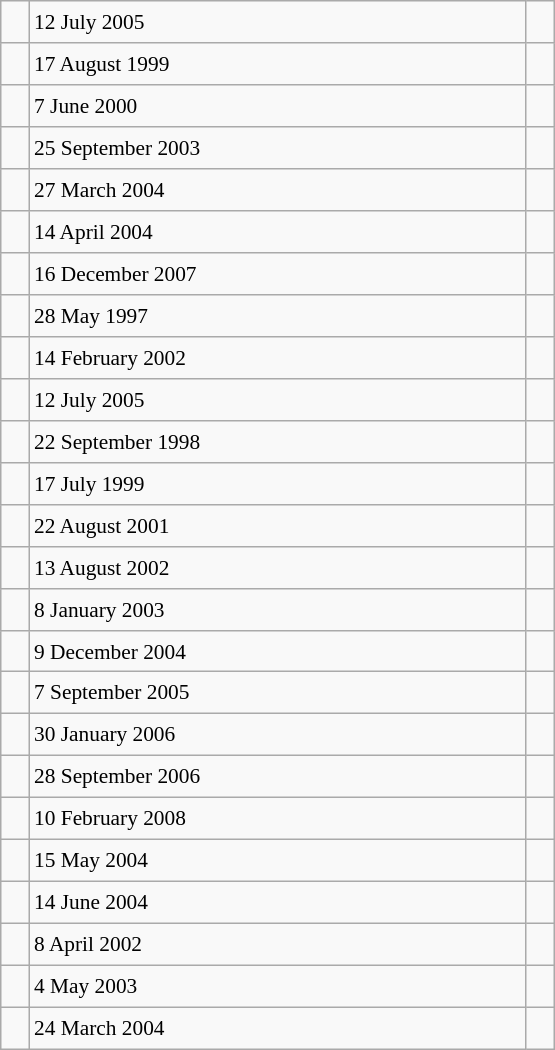<table class="wikitable" style="font-size: 89%; float: left; width: 26em; margin-right: 1em; height: 700px">
<tr>
<td></td>
<td>12 July 2005</td>
<td><small></small></td>
</tr>
<tr>
<td></td>
<td>17 August 1999</td>
<td><small></small></td>
</tr>
<tr>
<td></td>
<td>7 June 2000</td>
<td><small></small></td>
</tr>
<tr>
<td></td>
<td>25 September 2003</td>
<td><small></small></td>
</tr>
<tr>
<td></td>
<td>27 March 2004</td>
<td><small></small></td>
</tr>
<tr>
<td></td>
<td>14 April 2004</td>
<td><small></small></td>
</tr>
<tr>
<td></td>
<td>16 December 2007</td>
<td><small></small></td>
</tr>
<tr>
<td></td>
<td>28 May 1997</td>
<td><small></small></td>
</tr>
<tr>
<td></td>
<td>14 February 2002</td>
<td><small></small></td>
</tr>
<tr>
<td></td>
<td>12 July 2005</td>
<td><small></small></td>
</tr>
<tr>
<td></td>
<td>22 September 1998</td>
<td><small></small></td>
</tr>
<tr>
<td></td>
<td>17 July 1999</td>
<td><small></small></td>
</tr>
<tr>
<td></td>
<td>22 August 2001</td>
<td><small></small></td>
</tr>
<tr>
<td></td>
<td>13 August 2002</td>
<td><small></small></td>
</tr>
<tr>
<td></td>
<td>8 January 2003</td>
<td><small></small></td>
</tr>
<tr>
<td></td>
<td>9 December 2004</td>
<td><small></small></td>
</tr>
<tr>
<td></td>
<td>7 September 2005</td>
<td><small></small></td>
</tr>
<tr>
<td></td>
<td>30 January 2006</td>
<td><small></small></td>
</tr>
<tr>
<td></td>
<td>28 September 2006</td>
<td><small></small></td>
</tr>
<tr>
<td></td>
<td>10 February 2008</td>
<td><small></small></td>
</tr>
<tr>
<td></td>
<td>15 May 2004</td>
<td><small></small></td>
</tr>
<tr>
<td></td>
<td>14 June 2004</td>
<td><small></small></td>
</tr>
<tr>
<td></td>
<td>8 April 2002</td>
<td><small></small></td>
</tr>
<tr>
<td></td>
<td>4 May 2003</td>
<td><small></small></td>
</tr>
<tr>
<td></td>
<td>24 March 2004</td>
<td><small></small></td>
</tr>
</table>
